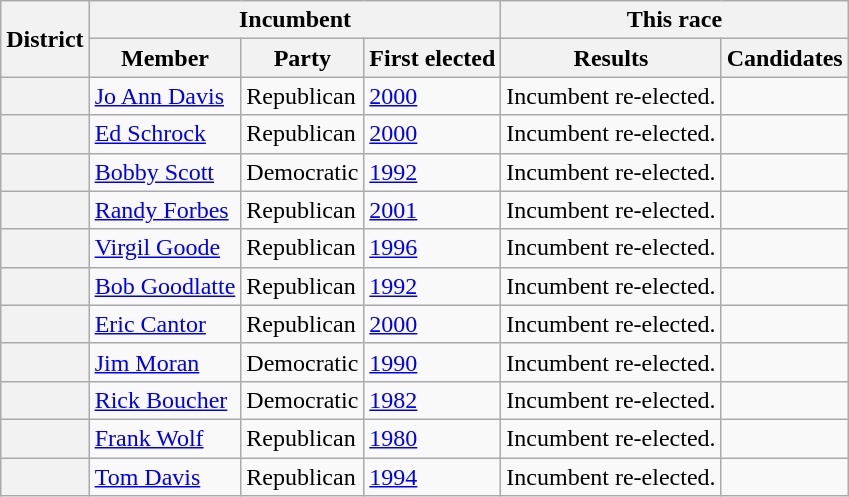<table class=wikitable>
<tr>
<th rowspan=2>District</th>
<th colspan=3>Incumbent</th>
<th colspan=2>This race</th>
</tr>
<tr>
<th>Member</th>
<th>Party</th>
<th>First elected</th>
<th>Results</th>
<th>Candidates</th>
</tr>
<tr>
<th></th>
<td><a href='#'>Jo Ann Davis</a></td>
<td>Republican</td>
<td><a href='#'>2000</a></td>
<td>Incumbent re-elected.</td>
<td nowrap></td>
</tr>
<tr>
<th></th>
<td><a href='#'>Ed Schrock</a></td>
<td>Republican</td>
<td><a href='#'>2000</a></td>
<td>Incumbent re-elected.</td>
<td nowrap></td>
</tr>
<tr>
<th></th>
<td><a href='#'>Bobby Scott</a></td>
<td>Democratic</td>
<td><a href='#'>1992</a></td>
<td>Incumbent re-elected.</td>
<td nowrap></td>
</tr>
<tr>
<th></th>
<td><a href='#'>Randy Forbes</a></td>
<td>Republican</td>
<td><a href='#'>2001 </a></td>
<td>Incumbent re-elected.</td>
<td nowrap></td>
</tr>
<tr>
<th></th>
<td><a href='#'>Virgil Goode</a></td>
<td>Republican</td>
<td><a href='#'>1996</a></td>
<td>Incumbent re-elected.</td>
<td nowrap></td>
</tr>
<tr>
<th></th>
<td><a href='#'>Bob Goodlatte</a></td>
<td>Republican</td>
<td><a href='#'>1992</a></td>
<td>Incumbent re-elected.</td>
<td nowrap></td>
</tr>
<tr>
<th></th>
<td><a href='#'>Eric Cantor</a></td>
<td>Republican</td>
<td><a href='#'>2000</a></td>
<td>Incumbent re-elected.</td>
<td nowrap></td>
</tr>
<tr>
<th></th>
<td><a href='#'>Jim Moran</a></td>
<td>Democratic</td>
<td><a href='#'>1990</a></td>
<td>Incumbent re-elected.</td>
<td nowrap></td>
</tr>
<tr>
<th></th>
<td><a href='#'>Rick Boucher</a></td>
<td>Democratic</td>
<td><a href='#'>1982</a></td>
<td>Incumbent re-elected.</td>
<td nowrap></td>
</tr>
<tr>
<th></th>
<td><a href='#'>Frank Wolf</a></td>
<td>Republican</td>
<td><a href='#'>1980</a></td>
<td>Incumbent re-elected.</td>
<td nowrap></td>
</tr>
<tr>
<th></th>
<td><a href='#'>Tom Davis</a></td>
<td>Republican</td>
<td><a href='#'>1994</a></td>
<td>Incumbent re-elected.</td>
<td nowrap></td>
</tr>
</table>
